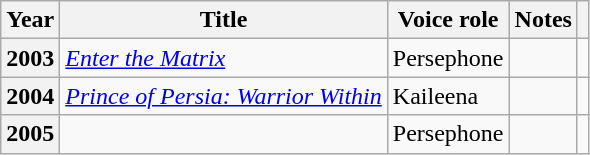<table class="wikitable plainrowheaders sortable">
<tr>
<th scope="col">Year</th>
<th scope="col">Title</th>
<th scope="col">Voice role</th>
<th scope="col" class="unsortable">Notes</th>
<th scope="col" class="unsortable"></th>
</tr>
<tr>
<th scope="row">2003</th>
<td><em><a href='#'>Enter the Matrix</a></em></td>
<td>Persephone</td>
<td></td>
<td style="text-align:center;"></td>
</tr>
<tr>
<th scope="row">2004</th>
<td><em><a href='#'>Prince of Persia: Warrior Within</a></em></td>
<td>Kaileena</td>
<td></td>
<td style="text-align:center;"></td>
</tr>
<tr>
<th scope="row">2005</th>
<td><em></em></td>
<td>Persephone</td>
<td></td>
<td style="text-align:center;"></td>
</tr>
</table>
